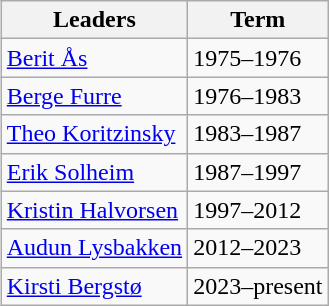<table class="wikitable" style="float:left; margin:0 15px;">
<tr>
<th>Leaders</th>
<th style="line-height:100%">Term</th>
</tr>
<tr>
<td><a href='#'>Berit Ås</a></td>
<td>1975–1976</td>
</tr>
<tr>
<td><a href='#'>Berge Furre</a></td>
<td>1976–1983</td>
</tr>
<tr>
<td><a href='#'>Theo Koritzinsky</a></td>
<td>1983–1987</td>
</tr>
<tr>
<td><a href='#'>Erik Solheim</a></td>
<td>1987–1997</td>
</tr>
<tr>
<td><a href='#'>Kristin Halvorsen</a></td>
<td>1997–2012</td>
</tr>
<tr>
<td><a href='#'>Audun Lysbakken</a></td>
<td>2012–2023</td>
</tr>
<tr>
<td><a href='#'>Kirsti Bergstø</a></td>
<td>2023–present</td>
</tr>
</table>
